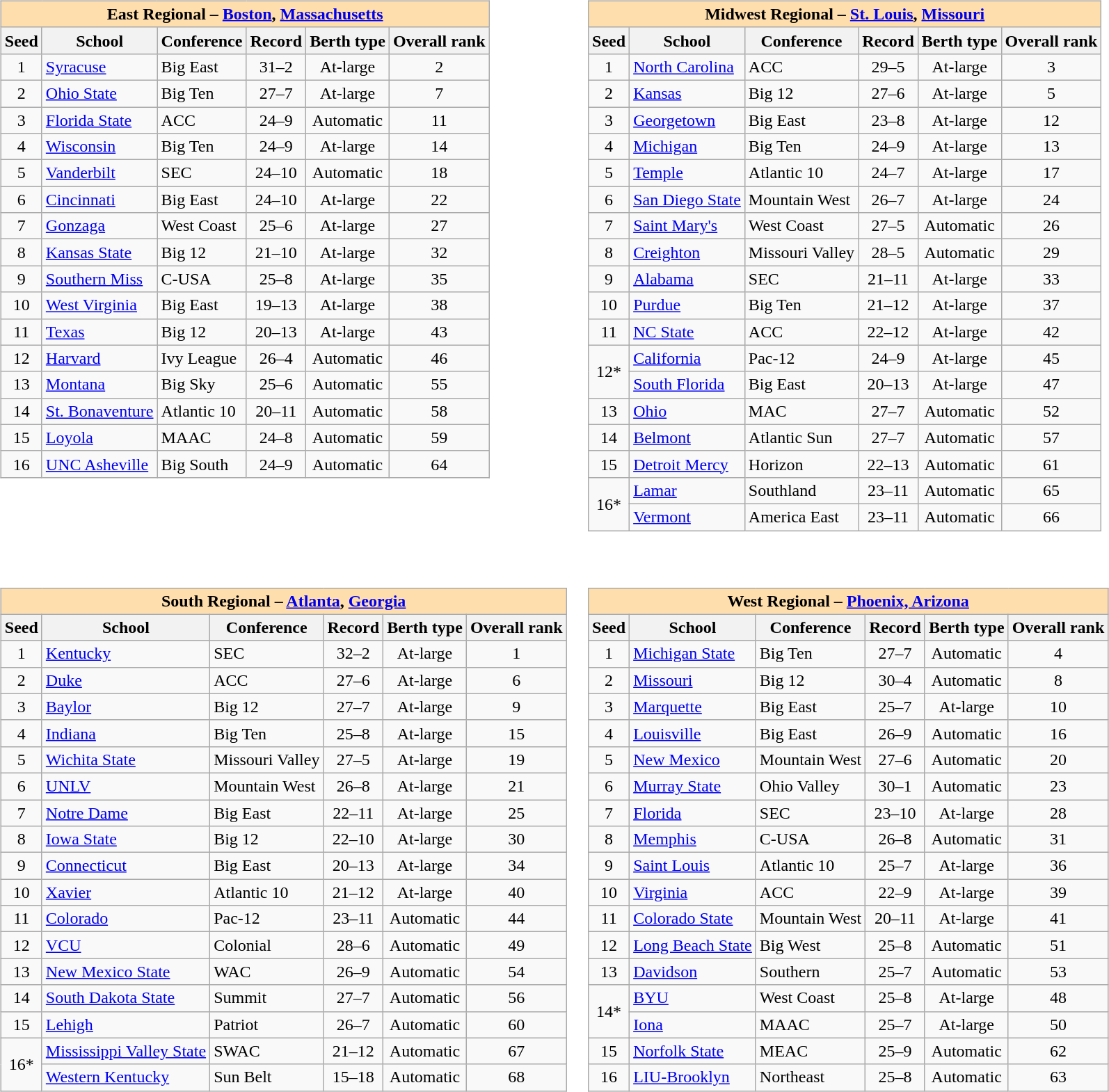<table>
<tr>
<td valign=top><br><table class="wikitable">
<tr>
<th colspan="6" style="background:#ffdead;">East Regional – <a href='#'>Boston</a>, <a href='#'>Massachusetts</a></th>
</tr>
<tr>
<th>Seed</th>
<th>School</th>
<th>Conference</th>
<th>Record</th>
<th>Berth type</th>
<th>Overall rank</th>
</tr>
<tr>
<td align=center>1</td>
<td><a href='#'>Syracuse</a></td>
<td>Big East</td>
<td align=center>31–2</td>
<td align=center>At-large</td>
<td align=center>2</td>
</tr>
<tr>
<td align=center>2</td>
<td><a href='#'>Ohio State</a></td>
<td>Big Ten</td>
<td align=center>27–7</td>
<td align=center>At-large</td>
<td align=center>7</td>
</tr>
<tr>
<td align=center>3</td>
<td><a href='#'>Florida State</a></td>
<td>ACC</td>
<td align=center>24–9</td>
<td align=center>Automatic</td>
<td align=center>11</td>
</tr>
<tr>
<td align=center>4</td>
<td><a href='#'>Wisconsin</a></td>
<td>Big Ten</td>
<td align=center>24–9</td>
<td align=center>At-large</td>
<td align=center>14</td>
</tr>
<tr>
<td align=center>5</td>
<td><a href='#'>Vanderbilt</a></td>
<td>SEC</td>
<td align=center>24–10</td>
<td align=center>Automatic</td>
<td align=center>18</td>
</tr>
<tr>
<td align=center>6</td>
<td><a href='#'>Cincinnati</a></td>
<td>Big East</td>
<td align=center>24–10</td>
<td align=center>At-large</td>
<td align=center>22</td>
</tr>
<tr>
<td align=center>7</td>
<td><a href='#'>Gonzaga</a></td>
<td>West Coast</td>
<td align=center>25–6</td>
<td align=center>At-large</td>
<td align=center>27</td>
</tr>
<tr>
<td align=center>8</td>
<td><a href='#'>Kansas State</a></td>
<td>Big 12</td>
<td align=center>21–10</td>
<td align=center>At-large</td>
<td align=center>32</td>
</tr>
<tr>
<td align=center>9</td>
<td><a href='#'>Southern Miss</a></td>
<td>C-USA</td>
<td align=center>25–8</td>
<td align=center>At-large</td>
<td align=center>35</td>
</tr>
<tr>
<td align=center>10</td>
<td><a href='#'>West Virginia</a></td>
<td>Big East</td>
<td align=center>19–13</td>
<td align=center>At-large</td>
<td align=center>38</td>
</tr>
<tr>
<td align=center>11</td>
<td><a href='#'>Texas</a></td>
<td>Big 12</td>
<td align=center>20–13</td>
<td align=center>At-large</td>
<td align=center>43</td>
</tr>
<tr>
<td align=center>12</td>
<td><a href='#'>Harvard</a></td>
<td>Ivy League</td>
<td align=center>26–4</td>
<td align=center>Automatic</td>
<td align=center>46</td>
</tr>
<tr>
<td align=center>13</td>
<td><a href='#'>Montana</a></td>
<td>Big Sky</td>
<td align=center>25–6</td>
<td align=center>Automatic</td>
<td align=center>55</td>
</tr>
<tr>
<td align=center>14</td>
<td><a href='#'>St. Bonaventure</a></td>
<td>Atlantic 10</td>
<td align=center>20–11</td>
<td align=center>Automatic</td>
<td align=center>58</td>
</tr>
<tr>
<td align=center>15</td>
<td><a href='#'>Loyola</a></td>
<td>MAAC</td>
<td align=center>24–8</td>
<td align=center>Automatic</td>
<td align=center>59</td>
</tr>
<tr>
<td align=center>16</td>
<td><a href='#'>UNC Asheville</a></td>
<td>Big South</td>
<td align=center>24–9</td>
<td align=center>Automatic</td>
<td align=center>64</td>
</tr>
</table>
</td>
<td valign=top><br><table class="wikitable">
<tr>
<th colspan="6" style="background:#ffdead;">Midwest Regional – <a href='#'>St. Louis</a>, <a href='#'>Missouri</a></th>
</tr>
<tr>
<th>Seed</th>
<th>School</th>
<th>Conference</th>
<th>Record</th>
<th>Berth type</th>
<th>Overall rank</th>
</tr>
<tr>
<td align=center>1</td>
<td><a href='#'>North Carolina</a></td>
<td>ACC</td>
<td align=center>29–5</td>
<td align=center>At-large</td>
<td align=center>3</td>
</tr>
<tr>
<td align=center>2</td>
<td><a href='#'>Kansas</a></td>
<td>Big 12</td>
<td align=center>27–6</td>
<td align=center>At-large</td>
<td align=center>5</td>
</tr>
<tr>
<td align=center>3</td>
<td><a href='#'>Georgetown</a></td>
<td>Big East</td>
<td align=center>23–8</td>
<td align=center>At-large</td>
<td align=center>12</td>
</tr>
<tr>
<td align=center>4</td>
<td><a href='#'>Michigan</a></td>
<td>Big Ten</td>
<td align=center>24–9</td>
<td align=center>At-large</td>
<td align=center>13</td>
</tr>
<tr>
<td align=center>5</td>
<td><a href='#'>Temple</a></td>
<td>Atlantic 10</td>
<td align=center>24–7</td>
<td align=center>At-large</td>
<td align=center>17</td>
</tr>
<tr>
<td align=center>6</td>
<td><a href='#'>San Diego State</a></td>
<td>Mountain West</td>
<td align=center>26–7</td>
<td align=center>At-large</td>
<td align=center>24</td>
</tr>
<tr>
<td align=center>7</td>
<td><a href='#'>Saint Mary's</a></td>
<td>West Coast</td>
<td align=center>27–5</td>
<td align=center>Automatic</td>
<td align=center>26</td>
</tr>
<tr>
<td align=center>8</td>
<td><a href='#'>Creighton</a></td>
<td>Missouri Valley</td>
<td align=center>28–5</td>
<td align=center>Automatic</td>
<td align=center>29</td>
</tr>
<tr>
<td align=center>9</td>
<td><a href='#'>Alabama</a></td>
<td>SEC</td>
<td align=center>21–11</td>
<td align=center>At-large</td>
<td align=center>33</td>
</tr>
<tr>
<td align=center>10</td>
<td><a href='#'>Purdue</a></td>
<td>Big Ten</td>
<td align=center>21–12</td>
<td align=center>At-large</td>
<td align=center>37</td>
</tr>
<tr>
<td align=center>11</td>
<td><a href='#'>NC State</a></td>
<td>ACC</td>
<td align=center>22–12</td>
<td align=center>At-large</td>
<td align=center>42</td>
</tr>
<tr>
<td rowspan=2 align=center>12*</td>
<td><a href='#'>California</a></td>
<td>Pac-12</td>
<td align=center>24–9</td>
<td align=center>At-large</td>
<td align=center>45</td>
</tr>
<tr>
<td><a href='#'>South Florida</a></td>
<td>Big East</td>
<td align=center>20–13</td>
<td align=center>At-large</td>
<td align=center>47</td>
</tr>
<tr>
<td align=center>13</td>
<td><a href='#'>Ohio</a></td>
<td>MAC</td>
<td align=center>27–7</td>
<td align=center>Automatic</td>
<td align=center>52</td>
</tr>
<tr>
<td align=center>14</td>
<td><a href='#'>Belmont</a></td>
<td>Atlantic Sun</td>
<td align=center>27–7</td>
<td align=center>Automatic</td>
<td align=center>57</td>
</tr>
<tr>
<td align=center>15</td>
<td><a href='#'>Detroit Mercy</a></td>
<td>Horizon</td>
<td align=center>22–13</td>
<td align=center>Automatic</td>
<td align=center>61</td>
</tr>
<tr>
<td rowspan=2 align=center>16*</td>
<td><a href='#'>Lamar</a></td>
<td>Southland</td>
<td align=center>23–11</td>
<td align=center>Automatic</td>
<td align=center>65</td>
</tr>
<tr>
<td><a href='#'>Vermont</a></td>
<td>America East</td>
<td align=center>23–11</td>
<td align=center>Automatic</td>
<td align=center>66</td>
</tr>
</table>
</td>
</tr>
<tr>
<td valign=top><br><table class="wikitable">
<tr>
<th colspan="6" style="background:#ffdead;">South Regional – <a href='#'>Atlanta</a>, <a href='#'>Georgia</a></th>
</tr>
<tr>
<th>Seed</th>
<th>School</th>
<th>Conference</th>
<th>Record</th>
<th>Berth type</th>
<th>Overall rank</th>
</tr>
<tr>
<td align=center>1</td>
<td><a href='#'>Kentucky</a></td>
<td>SEC</td>
<td align=center>32–2</td>
<td align=center>At-large</td>
<td align=center>1</td>
</tr>
<tr>
<td align=center>2</td>
<td><a href='#'>Duke</a></td>
<td>ACC</td>
<td align=center>27–6</td>
<td align=center>At-large</td>
<td align=center>6</td>
</tr>
<tr>
<td align=center>3</td>
<td><a href='#'>Baylor</a></td>
<td>Big 12</td>
<td align=center>27–7</td>
<td align=center>At-large</td>
<td align=center>9</td>
</tr>
<tr>
<td align=center>4</td>
<td><a href='#'>Indiana</a></td>
<td>Big Ten</td>
<td align=center>25–8</td>
<td align=center>At-large</td>
<td align=center>15</td>
</tr>
<tr>
<td align=center>5</td>
<td><a href='#'>Wichita State</a></td>
<td>Missouri Valley</td>
<td align=center>27–5</td>
<td align=center>At-large</td>
<td align=center>19</td>
</tr>
<tr>
<td align=center>6</td>
<td><a href='#'>UNLV</a></td>
<td>Mountain West</td>
<td align=center>26–8</td>
<td align=center>At-large</td>
<td align=center>21</td>
</tr>
<tr>
<td align=center>7</td>
<td><a href='#'>Notre Dame</a></td>
<td>Big East</td>
<td align=center>22–11</td>
<td align=center>At-large</td>
<td align=center>25</td>
</tr>
<tr>
<td align=center>8</td>
<td><a href='#'>Iowa State</a></td>
<td>Big 12</td>
<td align=center>22–10</td>
<td align=center>At-large</td>
<td align=center>30</td>
</tr>
<tr>
<td align=center>9</td>
<td><a href='#'>Connecticut</a></td>
<td>Big East</td>
<td align=center>20–13</td>
<td align=center>At-large</td>
<td align=center>34</td>
</tr>
<tr>
<td align=center>10</td>
<td><a href='#'>Xavier</a></td>
<td>Atlantic 10</td>
<td align=center>21–12</td>
<td align=center>At-large</td>
<td align=center>40</td>
</tr>
<tr>
<td align=center>11</td>
<td><a href='#'>Colorado</a></td>
<td>Pac-12</td>
<td align=center>23–11</td>
<td align=center>Automatic</td>
<td align=center>44</td>
</tr>
<tr>
<td align=center>12</td>
<td><a href='#'>VCU</a></td>
<td>Colonial</td>
<td align=center>28–6</td>
<td align=center>Automatic</td>
<td align=center>49</td>
</tr>
<tr>
<td align=center>13</td>
<td><a href='#'>New Mexico State</a></td>
<td>WAC</td>
<td align=center>26–9</td>
<td align=center>Automatic</td>
<td align=center>54</td>
</tr>
<tr>
<td align=center>14</td>
<td><a href='#'>South Dakota State</a></td>
<td>Summit</td>
<td align=center>27–7</td>
<td align=center>Automatic</td>
<td align=center>56</td>
</tr>
<tr>
<td align=center>15</td>
<td><a href='#'>Lehigh</a></td>
<td>Patriot</td>
<td align=center>26–7</td>
<td align=center>Automatic</td>
<td align=center>60</td>
</tr>
<tr>
<td rowspan=2 align=center>16*</td>
<td><a href='#'>Mississippi Valley State</a></td>
<td>SWAC</td>
<td align=center>21–12</td>
<td align=center>Automatic</td>
<td align=center>67</td>
</tr>
<tr>
<td><a href='#'>Western Kentucky</a></td>
<td>Sun Belt</td>
<td align=center>15–18</td>
<td align=center>Automatic</td>
<td align=center>68</td>
</tr>
</table>
</td>
<td valign=top><br><table class="wikitable">
<tr>
<th colspan="6" style="background:#ffdead;">West Regional – <a href='#'>Phoenix, Arizona</a></th>
</tr>
<tr>
<th>Seed</th>
<th>School</th>
<th>Conference</th>
<th>Record</th>
<th>Berth type</th>
<th>Overall rank</th>
</tr>
<tr>
<td align=center>1</td>
<td><a href='#'>Michigan State</a></td>
<td>Big Ten</td>
<td align=center>27–7</td>
<td align=center>Automatic</td>
<td align=center>4</td>
</tr>
<tr>
<td align=center>2</td>
<td><a href='#'>Missouri</a></td>
<td>Big 12</td>
<td align=center>30–4</td>
<td align=center>Automatic</td>
<td align=center>8</td>
</tr>
<tr>
<td align=center>3</td>
<td><a href='#'>Marquette</a></td>
<td>Big East</td>
<td align=center>25–7</td>
<td align=center>At-large</td>
<td align=center>10</td>
</tr>
<tr>
<td align=center>4</td>
<td><a href='#'>Louisville</a></td>
<td>Big East</td>
<td align=center>26–9</td>
<td align=center>Automatic</td>
<td align=center>16</td>
</tr>
<tr>
<td align=center>5</td>
<td><a href='#'>New Mexico</a></td>
<td>Mountain West</td>
<td align=center>27–6</td>
<td align=center>Automatic</td>
<td align=center>20</td>
</tr>
<tr>
<td align=center>6</td>
<td><a href='#'>Murray State</a></td>
<td>Ohio Valley</td>
<td align=center>30–1</td>
<td align=center>Automatic</td>
<td align=center>23</td>
</tr>
<tr>
<td align=center>7</td>
<td><a href='#'>Florida</a></td>
<td>SEC</td>
<td align=center>23–10</td>
<td align=center>At-large</td>
<td align=center>28</td>
</tr>
<tr>
<td align=center>8</td>
<td><a href='#'>Memphis</a></td>
<td>C-USA</td>
<td align=center>26–8</td>
<td align=center>Automatic</td>
<td align=center>31</td>
</tr>
<tr>
<td align=center>9</td>
<td><a href='#'>Saint Louis</a></td>
<td>Atlantic 10</td>
<td align=center>25–7</td>
<td align=center>At-large</td>
<td align=center>36</td>
</tr>
<tr>
<td align=center>10</td>
<td><a href='#'>Virginia</a></td>
<td>ACC</td>
<td align=center>22–9</td>
<td align=center>At-large</td>
<td align=center>39</td>
</tr>
<tr>
<td align=center>11</td>
<td><a href='#'>Colorado State</a></td>
<td>Mountain West</td>
<td align=center>20–11</td>
<td align=center>At-large</td>
<td align=center>41</td>
</tr>
<tr>
<td align=center>12</td>
<td><a href='#'>Long Beach State</a></td>
<td>Big West</td>
<td align=center>25–8</td>
<td align=center>Automatic</td>
<td align=center>51</td>
</tr>
<tr>
<td align=center>13</td>
<td><a href='#'>Davidson</a></td>
<td>Southern</td>
<td align=center>25–7</td>
<td align=center>Automatic</td>
<td align=center>53</td>
</tr>
<tr>
<td rowspan=2 align=center>14*</td>
<td><a href='#'>BYU</a></td>
<td>West Coast</td>
<td align=center>25–8</td>
<td align=center>At-large</td>
<td align=center>48</td>
</tr>
<tr>
<td><a href='#'>Iona</a></td>
<td>MAAC</td>
<td align=center>25–7</td>
<td align=center>At-large</td>
<td align=center>50</td>
</tr>
<tr>
<td align=center>15</td>
<td><a href='#'>Norfolk State</a></td>
<td>MEAC</td>
<td align=center>25–9</td>
<td align=center>Automatic</td>
<td align=center>62</td>
</tr>
<tr>
<td align=center>16</td>
<td><a href='#'>LIU-Brooklyn</a></td>
<td>Northeast</td>
<td align=center>25–8</td>
<td align=center>Automatic</td>
<td align=center>63</td>
</tr>
</table>
</td>
</tr>
<tr>
</tr>
</table>
